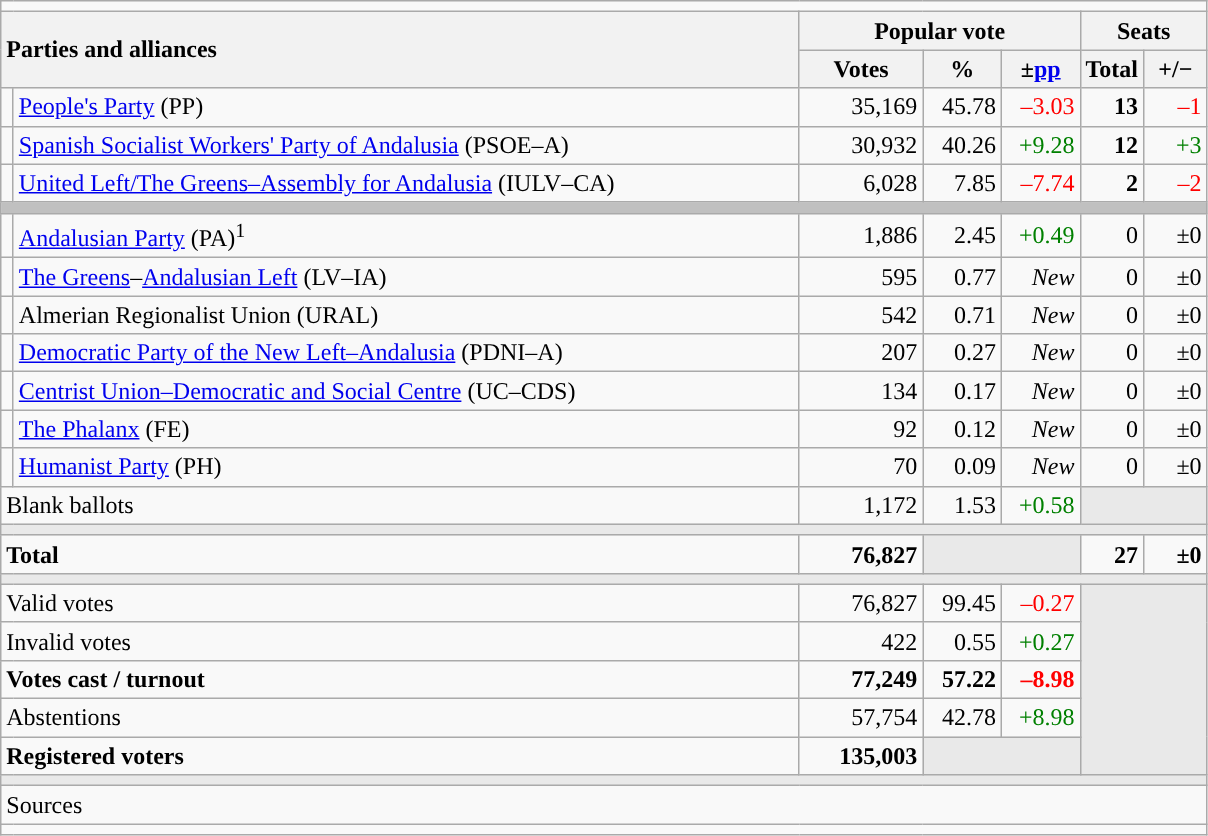<table class="wikitable" style="text-align:right;">
<tr>
<td colspan="7"></td>
</tr>
<tr>
<th style="text-align:left;" rowspan="2" colspan="2" width="525">Parties and alliances</th>
<th colspan="3">Popular vote</th>
<th colspan="2">Seats</th>
</tr>
<tr>
<th width="75">Votes</th>
<th width="45">%</th>
<th width="45">±<a href='#'>pp</a></th>
<th width="35">Total</th>
<th width="35">+/−</th>
</tr>
<tr>
<td width="1" style="color:inherit;background:"></td>
<td align="left"><a href='#'>People's Party</a> (PP)</td>
<td>35,169</td>
<td>45.78</td>
<td style="color:red;">–3.03</td>
<td><strong>13</strong></td>
<td style="color:red;">–1</td>
</tr>
<tr>
<td style="color:inherit;background:"></td>
<td align="left"><a href='#'>Spanish Socialist Workers' Party of Andalusia</a> (PSOE–A)</td>
<td>30,932</td>
<td>40.26</td>
<td style="color:green;">+9.28</td>
<td><strong>12</strong></td>
<td style="color:green;">+3</td>
</tr>
<tr>
<td style="color:inherit;background:"></td>
<td align="left"><a href='#'>United Left/The Greens–Assembly for Andalusia</a> (IULV–CA)</td>
<td>6,028</td>
<td>7.85</td>
<td style="color:red;">–7.74</td>
<td><strong>2</strong></td>
<td style="color:red;">–2</td>
</tr>
<tr>
<td colspan="7" bgcolor="#C0C0C0"></td>
</tr>
<tr>
<td style="color:inherit;background:"></td>
<td align="left"><a href='#'>Andalusian Party</a> (PA)<sup>1</sup></td>
<td>1,886</td>
<td>2.45</td>
<td style="color:green;">+0.49</td>
<td>0</td>
<td>±0</td>
</tr>
<tr>
<td style="color:inherit;background:"></td>
<td align="left"><a href='#'>The Greens</a>–<a href='#'>Andalusian Left</a> (LV–IA)</td>
<td>595</td>
<td>0.77</td>
<td><em>New</em></td>
<td>0</td>
<td>±0</td>
</tr>
<tr>
<td style="color:inherit;background:"></td>
<td align="left">Almerian Regionalist Union (URAL)</td>
<td>542</td>
<td>0.71</td>
<td><em>New</em></td>
<td>0</td>
<td>±0</td>
</tr>
<tr>
<td style="color:inherit;background:"></td>
<td align="left"><a href='#'>Democratic Party of the New Left–Andalusia</a> (PDNI–A)</td>
<td>207</td>
<td>0.27</td>
<td><em>New</em></td>
<td>0</td>
<td>±0</td>
</tr>
<tr>
<td style="color:inherit;background:"></td>
<td align="left"><a href='#'>Centrist Union–Democratic and Social Centre</a> (UC–CDS)</td>
<td>134</td>
<td>0.17</td>
<td><em>New</em></td>
<td>0</td>
<td>±0</td>
</tr>
<tr>
<td style="color:inherit;background:"></td>
<td align="left"><a href='#'>The Phalanx</a> (FE)</td>
<td>92</td>
<td>0.12</td>
<td><em>New</em></td>
<td>0</td>
<td>±0</td>
</tr>
<tr>
<td style="color:inherit;background:"></td>
<td align="left"><a href='#'>Humanist Party</a> (PH)</td>
<td>70</td>
<td>0.09</td>
<td><em>New</em></td>
<td>0</td>
<td>±0</td>
</tr>
<tr>
<td align="left" colspan="2">Blank ballots</td>
<td>1,172</td>
<td>1.53</td>
<td style="color:green;">+0.58</td>
<td bgcolor="#E9E9E9" colspan="2"></td>
</tr>
<tr>
<td colspan="7" bgcolor="#E9E9E9"></td>
</tr>
<tr style="font-weight:bold;">
<td align="left" colspan="2">Total</td>
<td>76,827</td>
<td bgcolor="#E9E9E9" colspan="2"></td>
<td>27</td>
<td>±0</td>
</tr>
<tr>
<td colspan="7" bgcolor="#E9E9E9"></td>
</tr>
<tr>
<td align="left" colspan="2">Valid votes</td>
<td>76,827</td>
<td>99.45</td>
<td style="color:red;">–0.27</td>
<td bgcolor="#E9E9E9" colspan="2" rowspan="5"></td>
</tr>
<tr>
<td align="left" colspan="2">Invalid votes</td>
<td>422</td>
<td>0.55</td>
<td style="color:green;">+0.27</td>
</tr>
<tr style="font-weight:bold;">
<td align="left" colspan="2">Votes cast / turnout</td>
<td>77,249</td>
<td>57.22</td>
<td style="color:red;">–8.98</td>
</tr>
<tr>
<td align="left" colspan="2">Abstentions</td>
<td>57,754</td>
<td>42.78</td>
<td style="color:green;">+8.98</td>
</tr>
<tr style="font-weight:bold;">
<td align="left" colspan="2">Registered voters</td>
<td>135,003</td>
<td bgcolor="#E9E9E9" colspan="2"></td>
</tr>
<tr>
<td colspan="7" bgcolor="#E9E9E9"></td>
</tr>
<tr>
<td align="left" colspan="7">Sources</td>
</tr>
<tr>
<td colspan="7" style="text-align:left; max-width:790px;"></td>
</tr>
</table>
